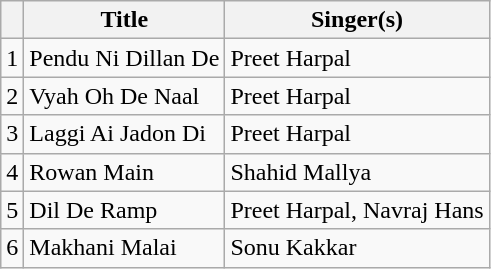<table class="wikitable">
<tr>
<th></th>
<th>Title</th>
<th>Singer(s)</th>
</tr>
<tr>
<td>1</td>
<td>Pendu Ni Dillan De</td>
<td>Preet Harpal</td>
</tr>
<tr>
<td>2</td>
<td>Vyah Oh De Naal</td>
<td>Preet Harpal</td>
</tr>
<tr>
<td>3</td>
<td>Laggi Ai Jadon Di</td>
<td>Preet Harpal</td>
</tr>
<tr>
<td>4</td>
<td>Rowan Main</td>
<td>Shahid Mallya</td>
</tr>
<tr>
<td>5</td>
<td>Dil De Ramp</td>
<td>Preet Harpal, Navraj Hans</td>
</tr>
<tr>
<td>6</td>
<td>Makhani Malai</td>
<td>Sonu Kakkar</td>
</tr>
</table>
